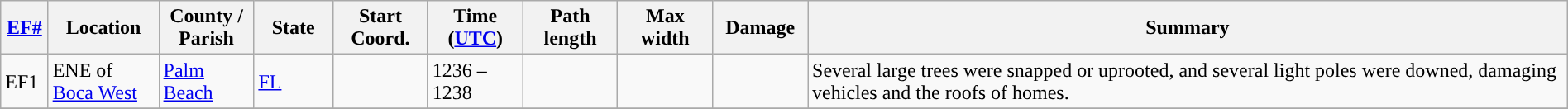<table class="wikitable sortable" style="width:100%;">
<tr>
<th scope="col" width="3%" align="center"><a href='#'>EF#</a></th>
<th scope="col" width="7%" align="center" class="unsortable">Location</th>
<th scope="col" width="6%" align="center" class="unsortable">County / Parish</th>
<th scope="col" width="5%" align="center">State</th>
<th scope="col" width="6%" align="center">Start Coord.</th>
<th scope="col" width="6%" align="center">Time (<a href='#'>UTC</a>)</th>
<th scope="col" width="6%" align="center">Path length</th>
<th scope="col" width="6%" align="center">Max width</th>
<th scope="col" width="6%" align="center">Damage</th>
<th scope="col" width="48%" class="unsortable" align="center">Summary</th>
</tr>
<tr>
<td>EF1</td>
<td>ENE of <a href='#'>Boca West</a></td>
<td><a href='#'>Palm Beach</a></td>
<td><a href='#'>FL</a></td>
<td></td>
<td>1236 – 1238</td>
<td></td>
<td></td>
<td></td>
<td>Several large trees were snapped or uprooted, and several light poles were downed, damaging vehicles and the roofs of homes.</td>
</tr>
<tr>
</tr>
</table>
